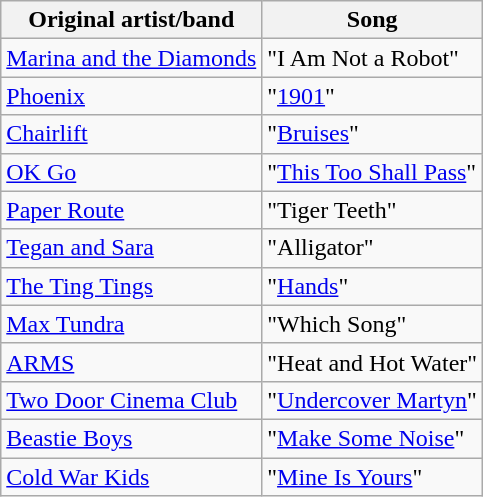<table class="wikitable">
<tr>
<th>Original artist/band</th>
<th>Song</th>
</tr>
<tr>
<td><a href='#'>Marina and the Diamonds</a></td>
<td>"I Am Not a Robot"</td>
</tr>
<tr>
<td><a href='#'>Phoenix</a></td>
<td>"<a href='#'>1901</a>"</td>
</tr>
<tr>
<td><a href='#'>Chairlift</a></td>
<td>"<a href='#'>Bruises</a>"</td>
</tr>
<tr>
<td><a href='#'>OK Go</a></td>
<td>"<a href='#'>This Too Shall Pass</a>"</td>
</tr>
<tr>
<td><a href='#'>Paper Route</a></td>
<td>"Tiger Teeth"</td>
</tr>
<tr>
<td><a href='#'>Tegan and Sara</a></td>
<td>"Alligator"</td>
</tr>
<tr>
<td><a href='#'>The Ting Tings</a></td>
<td>"<a href='#'>Hands</a>"</td>
</tr>
<tr>
<td><a href='#'>Max Tundra</a></td>
<td>"Which Song"</td>
</tr>
<tr>
<td><a href='#'>ARMS</a></td>
<td>"Heat and Hot Water"</td>
</tr>
<tr>
<td><a href='#'>Two Door Cinema Club</a></td>
<td>"<a href='#'>Undercover Martyn</a>"</td>
</tr>
<tr>
<td><a href='#'>Beastie Boys</a></td>
<td>"<a href='#'>Make Some Noise</a>"</td>
</tr>
<tr>
<td><a href='#'>Cold War Kids</a></td>
<td>"<a href='#'>Mine Is Yours</a>"</td>
</tr>
</table>
